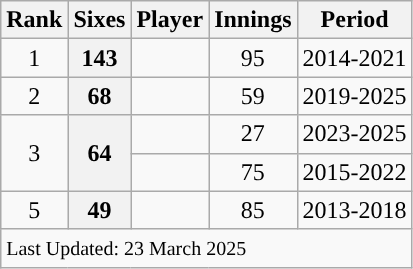<table class="wikitable">
<tr>
<th style="text-align:center;">Rank</th>
<th style="text-align:center;">Sixes</th>
<th style="text-align:center;">Player</th>
<th style="text-align:center;">Innings</th>
<th style="text-align:center;">Period</th>
</tr>
<tr>
<td align=center>1</td>
<th scope=row style=text-align:center;>143</th>
<td></td>
<td align=center>95</td>
<td>2014-2021</td>
</tr>
<tr>
<td align=center>2</td>
<th scope=row style=text-align:center;>68</th>
<td> </td>
<td align=center>59</td>
<td>2019-2025</td>
</tr>
<tr>
<td align=center rowspan=2>3</td>
<th scope=row style=text-align:center; rowspan=2>64</th>
<td> </td>
<td align=center>27</td>
<td>2023-2025</td>
</tr>
<tr>
<td></td>
<td align=center>75</td>
<td>2015-2022</td>
</tr>
<tr>
<td align=center>5</td>
<th scope=row style=text-align:center;>49</th>
<td></td>
<td align=center>85</td>
<td>2013-2018</td>
</tr>
<tr class=sortbottom>
<td colspan=6><small>Last Updated: 23 March 2025</small></td>
</tr>
</table>
